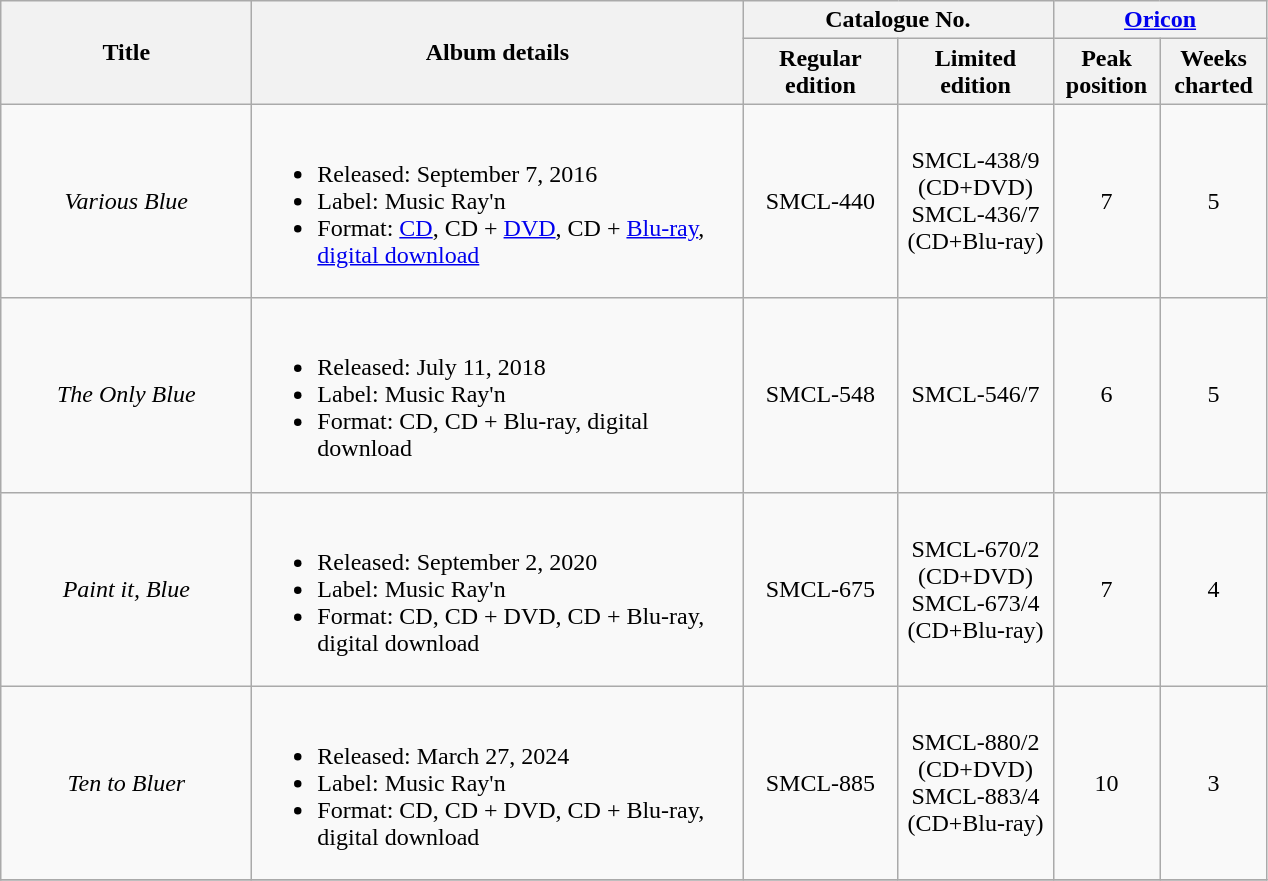<table class="wikitable plainrowheaders">
<tr>
<th rowspan=2; style="width:10em;">Title</th>
<th rowspan=2; style="width:20em;">Album details</th>
<th colspan=2; style="width:12em;">Catalogue No.</th>
<th colspan=2; style="width:8em;"><a href='#'>Oricon</a></th>
</tr>
<tr>
<th style="width:6em;">Regular<br>edition</th>
<th style="width:6em;">Limited<br>edition</th>
<th style="width:4em;">Peak<br>position</th>
<th style="width:4em;">Weeks<br>charted</th>
</tr>
<tr>
<td align="center"><em>Various Blue</em></td>
<td><br><ul><li>Released: September 7, 2016</li><li>Label: Music Ray'n</li><li>Format: <a href='#'>CD</a>, CD + <a href='#'>DVD</a>, CD + <a href='#'>Blu-ray</a>, <a href='#'>digital download</a></li></ul></td>
<td align="center">SMCL-440</td>
<td align="center">SMCL-438/9<br>(CD+DVD)<br>SMCL-436/7<br>(CD+Blu-ray)</td>
<td align="center">7</td>
<td align="center">5</td>
</tr>
<tr>
<td align="center"><em>The Only Blue</em></td>
<td><br><ul><li>Released: July 11, 2018</li><li>Label: Music Ray'n</li><li>Format: CD, CD + Blu-ray, digital download</li></ul></td>
<td align="center">SMCL-548</td>
<td align="center">SMCL-546/7</td>
<td align="center">6</td>
<td align="center">5</td>
</tr>
<tr>
<td align="center"><em>Paint it, Blue</em></td>
<td><br><ul><li>Released: September 2, 2020</li><li>Label: Music Ray'n</li><li>Format: CD, CD + DVD, CD + Blu-ray, digital download</li></ul></td>
<td align="center">SMCL-675</td>
<td align="center">SMCL-670/2<br>(CD+DVD)<br>SMCL-673/4<br>(CD+Blu-ray)</td>
<td align="center">7</td>
<td align="center">4</td>
</tr>
<tr>
<td align="center"><em>Ten to Bluer</em></td>
<td><br><ul><li>Released: March 27, 2024</li><li>Label: Music Ray'n</li><li>Format: CD, CD + DVD, CD + Blu-ray, digital download</li></ul></td>
<td align="center">SMCL-885</td>
<td align="center">SMCL-880/2<br>(CD+DVD)<br>SMCL-883/4<br>(CD+Blu-ray)</td>
<td align="center">10</td>
<td align="center">3</td>
</tr>
<tr>
</tr>
</table>
